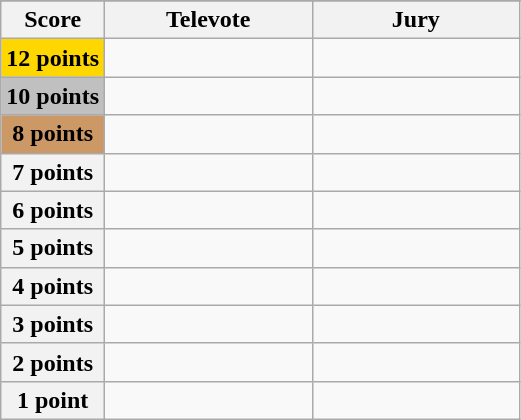<table class="wikitable">
<tr>
</tr>
<tr>
<th scope="col" width="20%">Score</th>
<th scope="col" width="40%">Televote</th>
<th scope="col" width="40%">Jury</th>
</tr>
<tr>
<th scope="row" style="background:gold">12 points</th>
<td></td>
<td></td>
</tr>
<tr>
<th scope="row" style="background:silver">10 points</th>
<td></td>
<td></td>
</tr>
<tr>
<th scope="row" style="background:#CC9966">8 points</th>
<td></td>
<td></td>
</tr>
<tr>
<th scope="row">7 points</th>
<td></td>
<td></td>
</tr>
<tr>
<th scope="row">6 points</th>
<td></td>
<td></td>
</tr>
<tr>
<th scope="row">5 points</th>
<td></td>
<td></td>
</tr>
<tr>
<th scope="row">4 points</th>
<td></td>
<td></td>
</tr>
<tr>
<th scope="row">3 points</th>
<td></td>
<td></td>
</tr>
<tr>
<th scope="row">2 points</th>
<td></td>
<td></td>
</tr>
<tr>
<th scope="row">1 point</th>
<td></td>
<td></td>
</tr>
</table>
